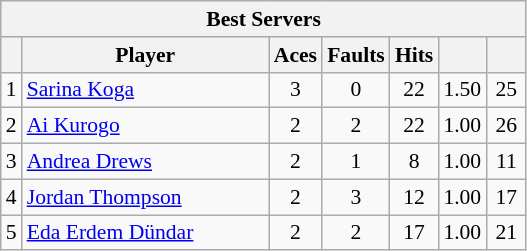<table class="wikitable sortable" style=font-size:90%>
<tr>
<th colspan=7>Best Servers</th>
</tr>
<tr>
<th></th>
<th width=158>Player</th>
<th width=20>Aces</th>
<th width=20>Faults</th>
<th width=20>Hits</th>
<th width=20></th>
<th width=20></th>
</tr>
<tr>
<td>1</td>
<td> <a href='#'>Sarina Koga</a></td>
<td align=center>3</td>
<td align=center>0</td>
<td align=center>22</td>
<td align=center>1.50</td>
<td align=center>25</td>
</tr>
<tr>
<td>2</td>
<td> <a href='#'>Ai Kurogo</a></td>
<td align=center>2</td>
<td align=center>2</td>
<td align=center>22</td>
<td align=center>1.00</td>
<td align=center>26</td>
</tr>
<tr>
<td>3</td>
<td> <a href='#'>Andrea Drews</a></td>
<td align=center>2</td>
<td align=center>1</td>
<td align=center>8</td>
<td align=center>1.00</td>
<td align=center>11</td>
</tr>
<tr>
<td>4</td>
<td> <a href='#'>Jordan Thompson</a></td>
<td align=center>2</td>
<td align=center>3</td>
<td align=center>12</td>
<td align=center>1.00</td>
<td align=center>17</td>
</tr>
<tr>
<td>5</td>
<td> <a href='#'>Eda Erdem Dündar</a></td>
<td align=center>2</td>
<td align=center>2</td>
<td align=center>17</td>
<td align=center>1.00</td>
<td align=center>21</td>
</tr>
</table>
